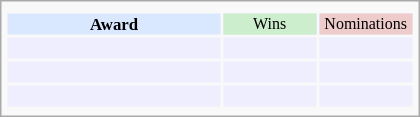<table class="infobox" style="width: 25em; text-align: left; font-size: 70%; vertical-align: middle;">
<tr>
<td colspan="3" style="text-align:center;"></td>
</tr>
<tr bgcolor=#D9E8FF style="text-align:center;">
<th style="vertical-align: middle;">Award</th>
<td style="background:#cceecc; font-size:8pt;" width="60px">Wins</td>
<td style="background:#eecccc; font-size:8pt;" width="60px">Nominations</td>
</tr>
<tr bgcolor=#eeeeff>
<td align="center"><br></td>
<td></td>
<td></td>
</tr>
<tr bgcolor=#eeeeff>
<td align="center"><br></td>
<td></td>
<td></td>
</tr>
<tr bgcolor=#eeeeff>
<td align="center"><br></td>
<td></td>
<td></td>
</tr>
<tr>
</tr>
</table>
